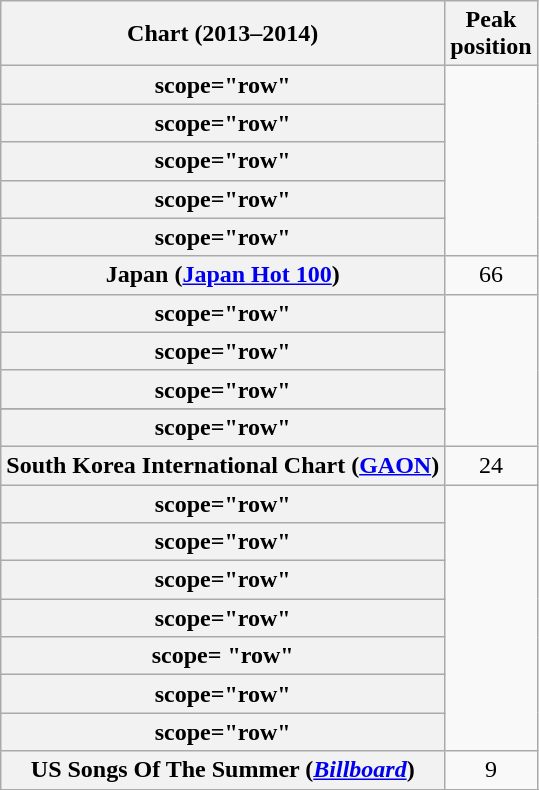<table class="wikitable sortable plainrowheaders" style="text-align:center;">
<tr>
<th scope="col">Chart (2013–2014)</th>
<th scope="col">Peak<br>position</th>
</tr>
<tr>
<th>scope="row" </th>
</tr>
<tr>
<th>scope="row" </th>
</tr>
<tr>
<th>scope="row" </th>
</tr>
<tr>
<th>scope="row" </th>
</tr>
<tr>
<th>scope="row" </th>
</tr>
<tr>
<th scope="row">Japan (<a href='#'>Japan Hot 100</a>)</th>
<td>66</td>
</tr>
<tr>
<th>scope="row" </th>
</tr>
<tr>
<th>scope="row" </th>
</tr>
<tr>
<th>scope="row" </th>
</tr>
<tr>
</tr>
<tr>
<th>scope="row" </th>
</tr>
<tr>
<th scope="row">South Korea International Chart (<a href='#'>GAON</a>)</th>
<td style="text-align:center;">24</td>
</tr>
<tr>
<th>scope="row" </th>
</tr>
<tr>
<th>scope="row" </th>
</tr>
<tr>
<th>scope="row" </th>
</tr>
<tr>
<th>scope="row" </th>
</tr>
<tr>
<th>scope= "row" </th>
</tr>
<tr>
<th>scope="row" </th>
</tr>
<tr>
<th>scope="row" </th>
</tr>
<tr>
<th scope="row">US Songs Of The Summer (<em><a href='#'>Billboard</a></em>)</th>
<td>9</td>
</tr>
<tr>
</tr>
</table>
